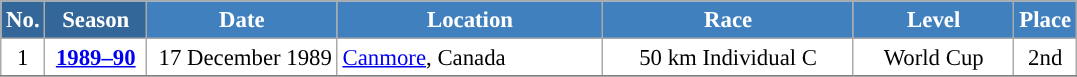<table class="wikitable sortable" style="font-size:95%; text-align:center; border:grey solid 1px; border-collapse:collapse; background:#ffffff;">
<tr style="background:#efefef;">
<th style="background-color:#369; color:white;">No.</th>
<th style="background-color:#369; color:white;">Season</th>
<th style="background-color:#4180be; color:white; width:120px;">Date</th>
<th style="background-color:#4180be; color:white; width:170px;">Location</th>
<th style="background-color:#4180be; color:white; width:160px;">Race</th>
<th style="background-color:#4180be; color:white; width:100px;">Level</th>
<th style="background-color:#4180be; color:white;">Place</th>
</tr>
<tr>
<td align=center>1</td>
<td rowspan=1 align=center><strong> <a href='#'>1989–90</a> </strong></td>
<td align=right>17 December 1989</td>
<td align=left> <a href='#'>Canmore</a>, Canada</td>
<td>50 km Individual C</td>
<td>World Cup</td>
<td>2nd</td>
</tr>
<tr>
</tr>
</table>
